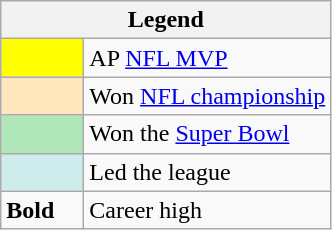<table class="wikitable mw-collapsible mw-collapsed">
<tr>
<th colspan="2">Legend</th>
</tr>
<tr>
<td style="background:#ffff00; width:3em;"></td>
<td>AP <a href='#'>NFL MVP</a></td>
</tr>
<tr>
<td style="background:#ffe6bd; width:3em;"></td>
<td>Won <a href='#'>NFL championship</a></td>
</tr>
<tr>
<td style="background:#afe6ba; width:3em;"></td>
<td>Won the <a href='#'>Super Bowl</a></td>
</tr>
<tr>
<td style="background:#cfecec; width:3em;"></td>
<td>Led the league</td>
</tr>
<tr>
<td><strong>Bold</strong></td>
<td>Career high</td>
</tr>
</table>
